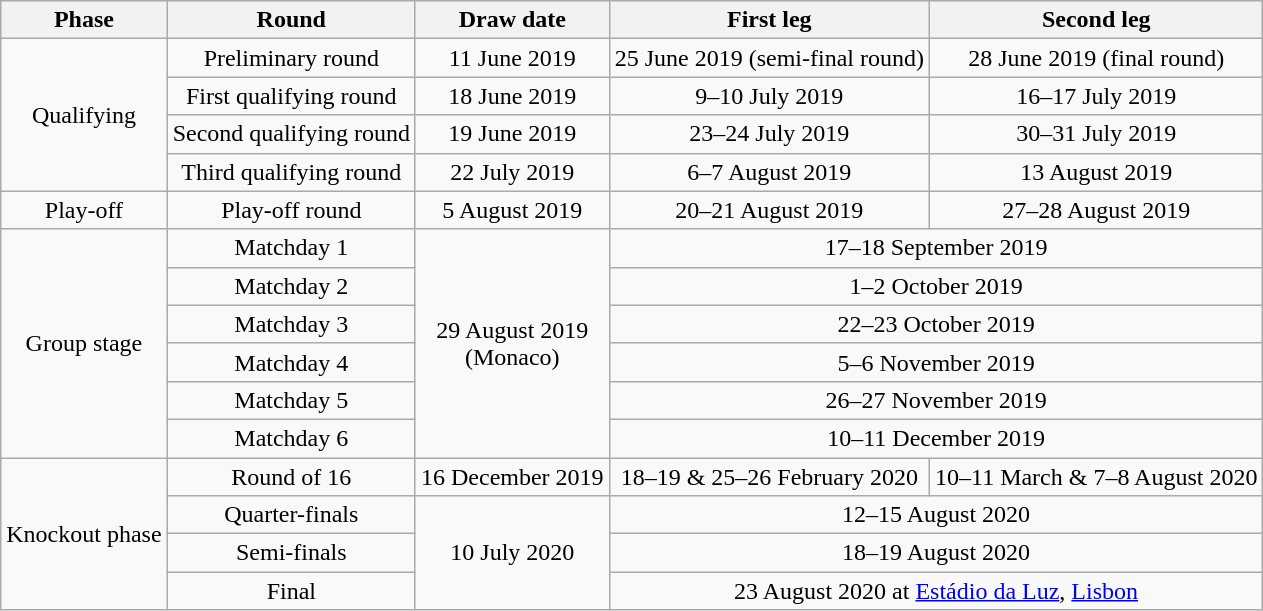<table class="wikitable" style="text-align:center">
<tr>
<th>Phase</th>
<th>Round</th>
<th>Draw date</th>
<th>First leg</th>
<th>Second leg</th>
</tr>
<tr>
<td rowspan="4">Qualifying</td>
<td>Preliminary round</td>
<td>11 June 2019</td>
<td>25 June 2019 (semi-final round)</td>
<td>28 June 2019 (final round)</td>
</tr>
<tr>
<td>First qualifying round</td>
<td>18 June 2019</td>
<td>9–10 July 2019</td>
<td>16–17 July 2019</td>
</tr>
<tr>
<td>Second qualifying round</td>
<td>19 June 2019</td>
<td>23–24 July 2019</td>
<td>30–31 July 2019</td>
</tr>
<tr>
<td>Third qualifying round</td>
<td>22 July 2019</td>
<td>6–7 August 2019</td>
<td>13 August 2019</td>
</tr>
<tr>
<td>Play-off</td>
<td>Play-off round</td>
<td>5 August 2019</td>
<td>20–21 August 2019</td>
<td>27–28 August 2019</td>
</tr>
<tr>
<td rowspan="6">Group stage</td>
<td>Matchday 1</td>
<td rowspan="6">29 August 2019<br>(Monaco)</td>
<td colspan="2">17–18 September 2019</td>
</tr>
<tr>
<td>Matchday 2</td>
<td colspan="2">1–2 October 2019</td>
</tr>
<tr>
<td>Matchday 3</td>
<td colspan="2">22–23 October 2019</td>
</tr>
<tr>
<td>Matchday 4</td>
<td colspan="2">5–6 November 2019</td>
</tr>
<tr>
<td>Matchday 5</td>
<td colspan="2">26–27 November 2019</td>
</tr>
<tr>
<td>Matchday 6</td>
<td colspan="2">10–11 December 2019</td>
</tr>
<tr>
<td rowspan="4">Knockout phase</td>
<td>Round of 16</td>
<td>16 December 2019</td>
<td>18–19 & 25–26 February 2020</td>
<td>10–11 March & 7–8 August 2020</td>
</tr>
<tr>
<td>Quarter-finals</td>
<td rowspan="3">10 July 2020</td>
<td colspan="2">12–15 August 2020</td>
</tr>
<tr>
<td>Semi-finals</td>
<td colspan="2">18–19 August 2020</td>
</tr>
<tr>
<td>Final</td>
<td colspan="2">23 August 2020 at <a href='#'>Estádio da Luz</a>, <a href='#'>Lisbon</a></td>
</tr>
</table>
